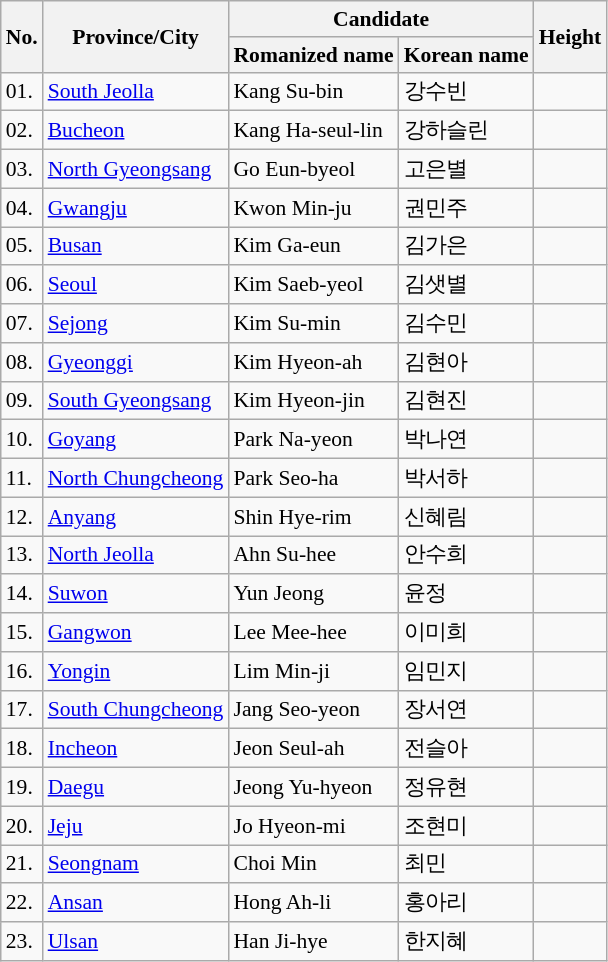<table class="wikitable" style="font-size: 90%;">
<tr>
<th rowspan=2>No.</th>
<th rowspan=2>Province/City</th>
<th colspan=2>Candidate</th>
<th rowspan=2>Height</th>
</tr>
<tr>
<th>Romanized name</th>
<th>Korean name</th>
</tr>
<tr>
<td>01.</td>
<td><a href='#'>South Jeolla</a></td>
<td>Kang Su-bin</td>
<td>강수빈</td>
<td></td>
</tr>
<tr>
<td>02.</td>
<td><a href='#'>Bucheon</a></td>
<td>Kang Ha-seul-lin</td>
<td>강하슬린</td>
<td></td>
</tr>
<tr>
<td>03.</td>
<td><a href='#'>North Gyeongsang</a></td>
<td>Go Eun-byeol</td>
<td>고은별</td>
<td></td>
</tr>
<tr>
<td>04.</td>
<td><a href='#'>Gwangju</a></td>
<td>Kwon Min-ju</td>
<td>권민주</td>
<td></td>
</tr>
<tr>
<td>05.</td>
<td><a href='#'>Busan</a></td>
<td>Kim Ga-eun</td>
<td>김가은</td>
<td></td>
</tr>
<tr>
<td>06.</td>
<td><a href='#'>Seoul</a></td>
<td>Kim Saeb-yeol</td>
<td>김샛별</td>
<td></td>
</tr>
<tr>
<td>07.</td>
<td><a href='#'>Sejong</a></td>
<td>Kim Su-min</td>
<td>김수민</td>
<td></td>
</tr>
<tr>
<td>08.</td>
<td><a href='#'>Gyeonggi</a></td>
<td>Kim Hyeon-ah</td>
<td>김현아</td>
<td></td>
</tr>
<tr>
<td>09.</td>
<td><a href='#'>South Gyeongsang</a></td>
<td>Kim Hyeon-jin</td>
<td>김현진</td>
<td></td>
</tr>
<tr>
<td>10.</td>
<td><a href='#'>Goyang</a></td>
<td>Park Na-yeon</td>
<td>박나연</td>
<td></td>
</tr>
<tr>
<td>11.</td>
<td><a href='#'>North Chungcheong</a></td>
<td>Park Seo-ha</td>
<td>박서하</td>
<td></td>
</tr>
<tr>
<td>12.</td>
<td><a href='#'>Anyang</a></td>
<td>Shin Hye-rim</td>
<td>신혜림</td>
<td></td>
</tr>
<tr>
<td>13.</td>
<td><a href='#'>North Jeolla</a></td>
<td>Ahn Su-hee</td>
<td>안수희</td>
<td></td>
</tr>
<tr>
<td>14.</td>
<td><a href='#'>Suwon</a></td>
<td>Yun Jeong</td>
<td>윤정</td>
<td></td>
</tr>
<tr>
<td>15.</td>
<td><a href='#'>Gangwon</a></td>
<td>Lee Mee-hee</td>
<td>이미희</td>
<td></td>
</tr>
<tr>
<td>16.</td>
<td><a href='#'>Yongin</a></td>
<td>Lim Min-ji</td>
<td>임민지</td>
<td></td>
</tr>
<tr>
<td>17.</td>
<td><a href='#'>South Chungcheong</a></td>
<td>Jang Seo-yeon</td>
<td>장서연</td>
<td></td>
</tr>
<tr>
<td>18.</td>
<td><a href='#'>Incheon</a></td>
<td>Jeon Seul-ah</td>
<td>전슬아</td>
<td></td>
</tr>
<tr>
<td>19.</td>
<td><a href='#'>Daegu</a></td>
<td>Jeong Yu-hyeon</td>
<td>정유현</td>
<td></td>
</tr>
<tr>
<td>20.</td>
<td><a href='#'>Jeju</a></td>
<td>Jo Hyeon-mi</td>
<td>조현미</td>
<td></td>
</tr>
<tr>
<td>21.</td>
<td><a href='#'>Seongnam</a></td>
<td>Choi Min</td>
<td>최민</td>
<td></td>
</tr>
<tr>
<td>22.</td>
<td><a href='#'>Ansan</a></td>
<td>Hong Ah-li</td>
<td>홍아리</td>
<td></td>
</tr>
<tr>
<td>23.</td>
<td><a href='#'>Ulsan</a></td>
<td>Han Ji-hye</td>
<td>한지혜</td>
<td></td>
</tr>
</table>
